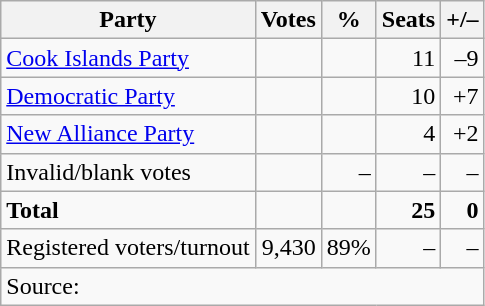<table class=wikitable style=text-align:right>
<tr>
<th>Party</th>
<th>Votes</th>
<th>%</th>
<th>Seats</th>
<th>+/–</th>
</tr>
<tr>
<td align=left><a href='#'>Cook Islands Party</a></td>
<td></td>
<td></td>
<td>11</td>
<td>–9</td>
</tr>
<tr>
<td align=left><a href='#'>Democratic Party</a></td>
<td></td>
<td></td>
<td>10</td>
<td>+7</td>
</tr>
<tr>
<td align=left><a href='#'>New Alliance Party</a></td>
<td></td>
<td></td>
<td>4</td>
<td>+2</td>
</tr>
<tr>
<td align=left>Invalid/blank votes</td>
<td></td>
<td>–</td>
<td>–</td>
<td>–</td>
</tr>
<tr>
<td align=left><strong>Total</strong></td>
<td></td>
<td></td>
<td><strong>25</strong></td>
<td><strong>0</strong></td>
</tr>
<tr>
<td align=left>Registered voters/turnout</td>
<td>9,430</td>
<td>89%</td>
<td>–</td>
<td>–</td>
</tr>
<tr>
<td align=left colspan=5>Source:</td>
</tr>
</table>
